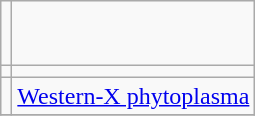<table class="wikitable" style="clear">
<tr>
<td><br><br></td>
<td></td>
</tr>
<tr>
<td></td>
<td></td>
</tr>
<tr>
<td></td>
<td><a href='#'>Western-X phytoplasma</a></td>
</tr>
<tr>
</tr>
</table>
